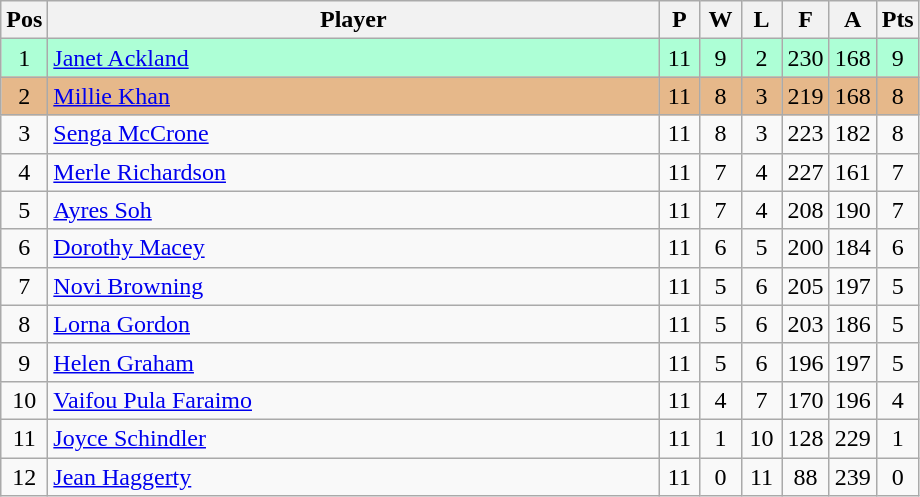<table class="wikitable" style="font-size: 100%">
<tr>
<th width=20>Pos</th>
<th width=400>Player</th>
<th width=20>P</th>
<th width=20>W</th>
<th width=20>L</th>
<th width=20>F</th>
<th width=20>A</th>
<th width=20>Pts</th>
</tr>
<tr align=center style="background: #ADFFD6;">
<td>1</td>
<td align="left"> <a href='#'>Janet Ackland</a></td>
<td>11</td>
<td>9</td>
<td>2</td>
<td>230</td>
<td>168</td>
<td>9</td>
</tr>
<tr align=center style="background: #E6B88A;">
<td>2</td>
<td align="left"> <a href='#'>Millie Khan</a></td>
<td>11</td>
<td>8</td>
<td>3</td>
<td>219</td>
<td>168</td>
<td>8</td>
</tr>
<tr align=center>
<td>3</td>
<td align="left"> <a href='#'>Senga McCrone</a></td>
<td>11</td>
<td>8</td>
<td>3</td>
<td>223</td>
<td>182</td>
<td>8</td>
</tr>
<tr align=center>
<td>4</td>
<td align="left"> <a href='#'>Merle Richardson</a></td>
<td>11</td>
<td>7</td>
<td>4</td>
<td>227</td>
<td>161</td>
<td>7</td>
</tr>
<tr align=center>
<td>5</td>
<td align="left"> <a href='#'>Ayres Soh</a></td>
<td>11</td>
<td>7</td>
<td>4</td>
<td>208</td>
<td>190</td>
<td>7</td>
</tr>
<tr align=center>
<td>6</td>
<td align="left"> <a href='#'>Dorothy Macey</a></td>
<td>11</td>
<td>6</td>
<td>5</td>
<td>200</td>
<td>184</td>
<td>6</td>
</tr>
<tr align=center>
<td>7</td>
<td align="left"> <a href='#'>Novi Browning</a></td>
<td>11</td>
<td>5</td>
<td>6</td>
<td>205</td>
<td>197</td>
<td>5</td>
</tr>
<tr align=center>
<td>8</td>
<td align="left"> <a href='#'>Lorna Gordon</a></td>
<td>11</td>
<td>5</td>
<td>6</td>
<td>203</td>
<td>186</td>
<td>5</td>
</tr>
<tr align=center>
<td>9</td>
<td align="left"> <a href='#'>Helen Graham</a></td>
<td>11</td>
<td>5</td>
<td>6</td>
<td>196</td>
<td>197</td>
<td>5</td>
</tr>
<tr align=center>
<td>10</td>
<td align="left"> <a href='#'>Vaifou Pula Faraimo</a></td>
<td>11</td>
<td>4</td>
<td>7</td>
<td>170</td>
<td>196</td>
<td>4</td>
</tr>
<tr align=center>
<td>11</td>
<td align="left"> <a href='#'>Joyce Schindler</a></td>
<td>11</td>
<td>1</td>
<td>10</td>
<td>128</td>
<td>229</td>
<td>1</td>
</tr>
<tr align=center>
<td>12</td>
<td align="left"> <a href='#'>Jean Haggerty</a></td>
<td>11</td>
<td>0</td>
<td>11</td>
<td>88</td>
<td>239</td>
<td>0</td>
</tr>
</table>
